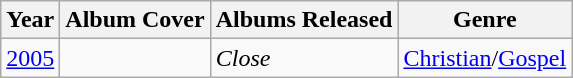<table class="wikitable">
<tr>
<th>Year</th>
<th>Album Cover</th>
<th>Albums Released</th>
<th>Genre</th>
</tr>
<tr>
<td><a href='#'>2005</a></td>
<td></td>
<td><em>Close</em></td>
<td><a href='#'>Christian</a>/<a href='#'>Gospel</a></td>
</tr>
</table>
